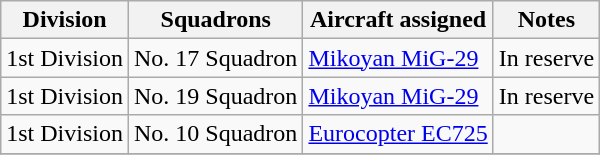<table class="wikitable">
<tr>
<th>Division</th>
<th>Squadrons</th>
<th>Aircraft assigned</th>
<th>Notes</th>
</tr>
<tr>
<td>1st Division</td>
<td>No. 17 Squadron</td>
<td><a href='#'>Mikoyan MiG-29</a></td>
<td>In reserve</td>
</tr>
<tr>
<td>1st Division</td>
<td>No. 19 Squadron</td>
<td><a href='#'>Mikoyan MiG-29</a></td>
<td>In reserve</td>
</tr>
<tr>
<td>1st Division</td>
<td>No. 10 Squadron</td>
<td><a href='#'>Eurocopter EC725</a></td>
<td></td>
</tr>
<tr>
</tr>
</table>
